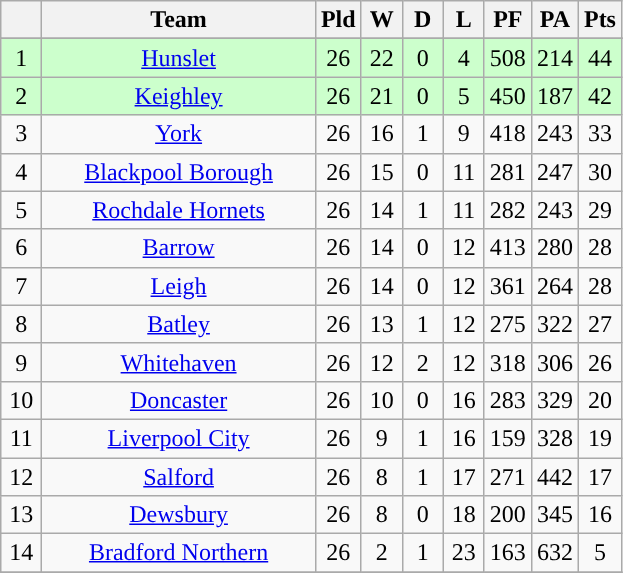<table class="wikitable" style="text-align:center;">
<tr>
<th width=20 abbr="Position"></th>
<th width=175>Team</th>
<th width=20 abbr="Played">Pld</th>
<th width=20 abbr="Won">W</th>
<th width=20 abbr="Drawn">D</th>
<th width=20 abbr="Lost">L</th>
<th width=20 abbr="Points For">PF</th>
<th width=20 abbr="Points Against">PA</th>
<th width=20 abbr="Points">Pts</th>
</tr>
<tr>
</tr>
<tr align=center style="background:#ccffcc;">
<td>1</td>
<td><a href='#'>Hunslet</a></td>
<td>26</td>
<td>22</td>
<td>0</td>
<td>4</td>
<td>508</td>
<td>214</td>
<td>44</td>
</tr>
<tr align=center style="background:#ccffcc;">
<td>2</td>
<td><a href='#'>Keighley</a></td>
<td>26</td>
<td>21</td>
<td>0</td>
<td>5</td>
<td>450</td>
<td>187</td>
<td>42</td>
</tr>
<tr align=center style="background:">
<td>3</td>
<td><a href='#'>York</a></td>
<td>26</td>
<td>16</td>
<td>1</td>
<td>9</td>
<td>418</td>
<td>243</td>
<td>33</td>
</tr>
<tr align=center style="background:">
<td>4</td>
<td><a href='#'>Blackpool Borough</a></td>
<td>26</td>
<td>15</td>
<td>0</td>
<td>11</td>
<td>281</td>
<td>247</td>
<td>30</td>
</tr>
<tr align=center style="background:">
<td>5</td>
<td><a href='#'>Rochdale Hornets</a></td>
<td>26</td>
<td>14</td>
<td>1</td>
<td>11</td>
<td>282</td>
<td>243</td>
<td>29</td>
</tr>
<tr align=center style="background:">
<td>6</td>
<td><a href='#'>Barrow</a></td>
<td>26</td>
<td>14</td>
<td>0</td>
<td>12</td>
<td>413</td>
<td>280</td>
<td>28</td>
</tr>
<tr align=center style="background:">
<td>7</td>
<td><a href='#'>Leigh</a></td>
<td>26</td>
<td>14</td>
<td>0</td>
<td>12</td>
<td>361</td>
<td>264</td>
<td>28</td>
</tr>
<tr align=center style="background:">
<td>8</td>
<td><a href='#'>Batley</a></td>
<td>26</td>
<td>13</td>
<td>1</td>
<td>12</td>
<td>275</td>
<td>322</td>
<td>27</td>
</tr>
<tr align=center style="background:">
<td>9</td>
<td><a href='#'>Whitehaven</a></td>
<td>26</td>
<td>12</td>
<td>2</td>
<td>12</td>
<td>318</td>
<td>306</td>
<td>26</td>
</tr>
<tr align=center style="background:">
<td>10</td>
<td><a href='#'>Doncaster</a></td>
<td>26</td>
<td>10</td>
<td>0</td>
<td>16</td>
<td>283</td>
<td>329</td>
<td>20</td>
</tr>
<tr align=center style="background:">
<td>11</td>
<td><a href='#'>Liverpool City</a></td>
<td>26</td>
<td>9</td>
<td>1</td>
<td>16</td>
<td>159</td>
<td>328</td>
<td>19</td>
</tr>
<tr align=center style="background:">
<td>12</td>
<td><a href='#'>Salford</a></td>
<td>26</td>
<td>8</td>
<td>1</td>
<td>17</td>
<td>271</td>
<td>442</td>
<td>17</td>
</tr>
<tr align=center style="background:">
<td>13</td>
<td><a href='#'>Dewsbury</a></td>
<td>26</td>
<td>8</td>
<td>0</td>
<td>18</td>
<td>200</td>
<td>345</td>
<td>16</td>
</tr>
<tr align=center style="background:">
<td>14</td>
<td><a href='#'>Bradford Northern</a></td>
<td>26</td>
<td>2</td>
<td>1</td>
<td>23</td>
<td>163</td>
<td>632</td>
<td>5</td>
</tr>
<tr>
</tr>
</table>
